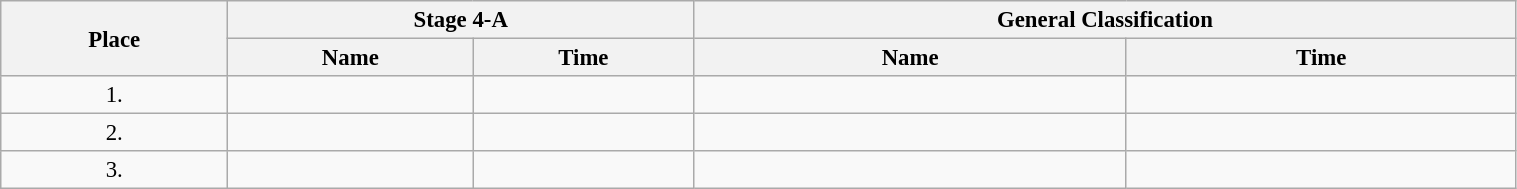<table class=wikitable style="font-size:95%" width="80%">
<tr>
<th rowspan="2">Place</th>
<th colspan="2">Stage 4-A</th>
<th colspan="2">General Classification</th>
</tr>
<tr>
<th>Name</th>
<th>Time</th>
<th>Name</th>
<th>Time</th>
</tr>
<tr>
<td align="center">1.</td>
<td></td>
<td></td>
<td></td>
<td></td>
</tr>
<tr>
<td align="center">2.</td>
<td></td>
<td></td>
<td></td>
<td></td>
</tr>
<tr>
<td align="center">3.</td>
<td></td>
<td></td>
<td></td>
<td></td>
</tr>
</table>
